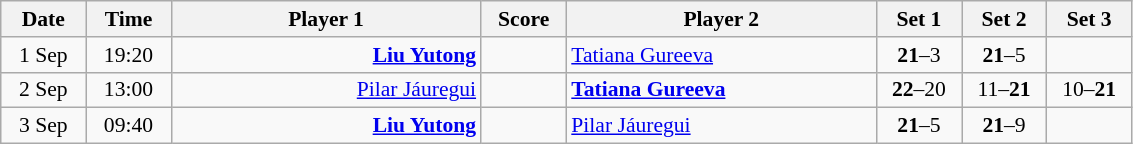<table class="wikitable" style="font-size:90%; text-align:center">
<tr>
<th width="50">Date</th>
<th width="50">Time</th>
<th width="200">Player 1</th>
<th width="50">Score</th>
<th width="200">Player 2</th>
<th width="50">Set 1</th>
<th width="50">Set 2</th>
<th width="50">Set 3</th>
</tr>
<tr>
<td>1 Sep</td>
<td>19:20</td>
<td align="right"><strong><a href='#'>Liu Yutong</a> </strong></td>
<td> </td>
<td align="left"> <a href='#'>Tatiana Gureeva</a></td>
<td><strong>21</strong>–3</td>
<td><strong>21</strong>–5</td>
<td></td>
</tr>
<tr>
<td>2 Sep</td>
<td>13:00</td>
<td align="right"><a href='#'>Pilar Jáuregui</a> </td>
<td> </td>
<td align="left"><strong> <a href='#'>Tatiana Gureeva</a></strong></td>
<td><strong>22</strong>–20</td>
<td>11–<strong>21</strong></td>
<td>10–<strong>21</strong></td>
</tr>
<tr>
<td>3 Sep</td>
<td>09:40</td>
<td align="right"><strong><a href='#'>Liu Yutong</a> </strong></td>
<td> </td>
<td align="left"> <a href='#'>Pilar Jáuregui</a></td>
<td><strong>21</strong>–5</td>
<td><strong>21</strong>–9</td>
<td></td>
</tr>
</table>
